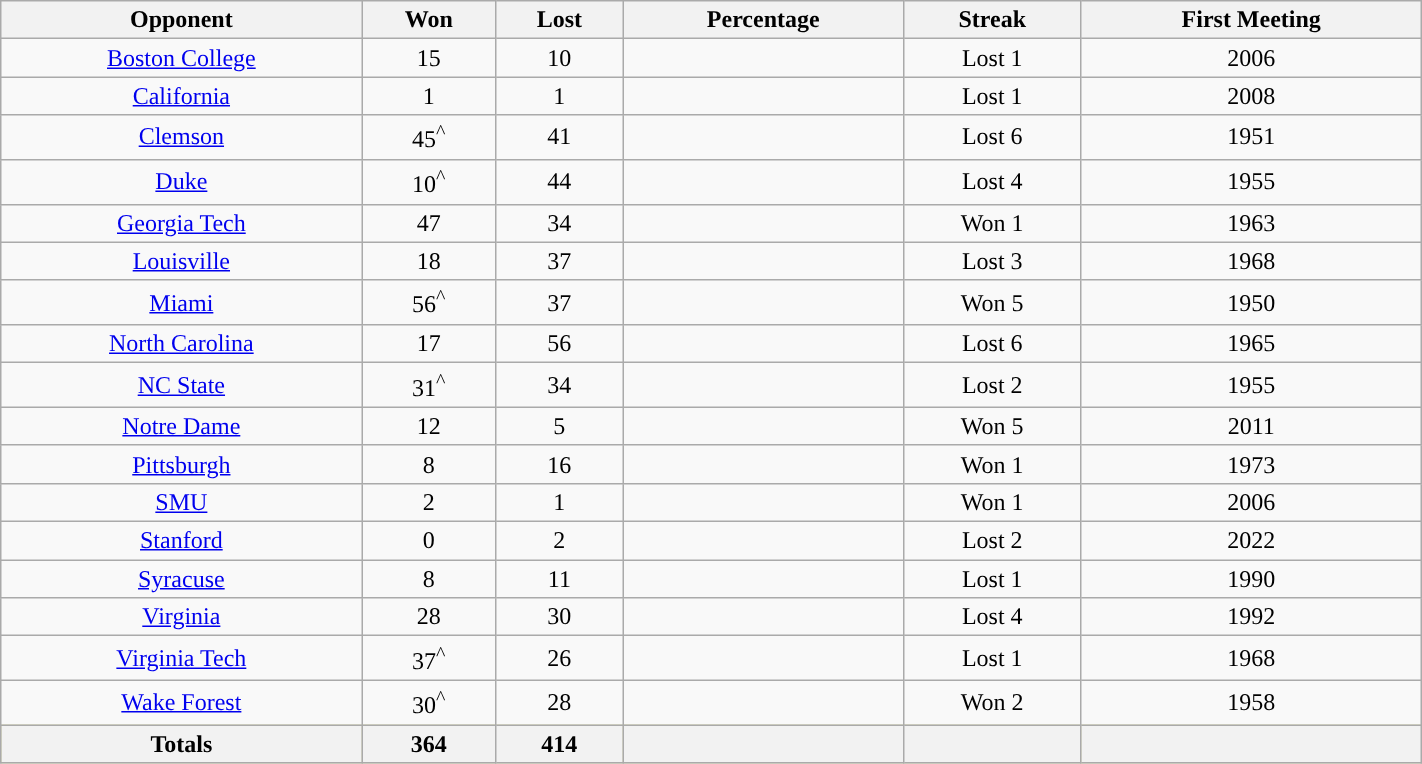<table class="wikitable" style="width:75%;" style="text-align:center">
<tr>
<th>Opponent</th>
<th>Won</th>
<th>Lost</th>
<th>Percentage</th>
<th>Streak</th>
<th>First Meeting</th>
</tr>
<tr style="text-align:center;">
<td><a href='#'>Boston College</a></td>
<td>15</td>
<td>10</td>
<td></td>
<td>Lost 1</td>
<td>2006</td>
</tr>
<tr style="text-align:center;">
<td><a href='#'>California</a></td>
<td>1</td>
<td>1</td>
<td></td>
<td>Lost 1</td>
<td>2008</td>
</tr>
<tr style="text-align:center;">
<td><a href='#'>Clemson</a></td>
<td>45<sup>^</sup></td>
<td>41</td>
<td></td>
<td>Lost 6</td>
<td>1951</td>
</tr>
<tr style="text-align:center;">
<td><a href='#'>Duke</a></td>
<td>10<sup>^</sup></td>
<td>44</td>
<td></td>
<td>Lost 4</td>
<td>1955</td>
</tr>
<tr style="text-align:center;">
<td><a href='#'>Georgia Tech</a></td>
<td>47</td>
<td>34</td>
<td></td>
<td>Won 1</td>
<td>1963</td>
</tr>
<tr style="text-align:center;">
<td><a href='#'>Louisville</a></td>
<td>18</td>
<td>37</td>
<td></td>
<td>Lost 3</td>
<td>1968</td>
</tr>
<tr style="text-align:center;">
<td><a href='#'>Miami</a></td>
<td>56<sup>^</sup></td>
<td>37</td>
<td></td>
<td>Won 5</td>
<td>1950</td>
</tr>
<tr style="text-align:center;">
<td><a href='#'>North Carolina</a></td>
<td>17</td>
<td>56</td>
<td></td>
<td>Lost 6</td>
<td>1965</td>
</tr>
<tr style="text-align:center;">
<td><a href='#'>NC State</a></td>
<td>31<sup>^</sup></td>
<td>34</td>
<td></td>
<td>Lost 2</td>
<td>1955</td>
</tr>
<tr style="text-align:center;">
<td><a href='#'>Notre Dame</a></td>
<td>12</td>
<td>5</td>
<td></td>
<td>Won 5</td>
<td>2011</td>
</tr>
<tr style="text-align:center;">
<td><a href='#'>Pittsburgh</a></td>
<td>8</td>
<td>16</td>
<td></td>
<td>Won 1</td>
<td>1973</td>
</tr>
<tr style="text-align:center;">
<td><a href='#'>SMU</a></td>
<td>2</td>
<td>1</td>
<td></td>
<td>Won 1</td>
<td>2006</td>
</tr>
<tr style="text-align:center;">
<td><a href='#'>Stanford</a></td>
<td>0</td>
<td>2</td>
<td></td>
<td>Lost 2</td>
<td>2022</td>
</tr>
<tr style="text-align:center;">
<td><a href='#'>Syracuse</a></td>
<td>8</td>
<td>11</td>
<td></td>
<td>Lost 1</td>
<td>1990</td>
</tr>
<tr style="text-align:center;">
<td><a href='#'>Virginia</a></td>
<td>28</td>
<td>30</td>
<td></td>
<td>Lost 4</td>
<td>1992</td>
</tr>
<tr style="text-align:center;">
<td><a href='#'>Virginia Tech</a></td>
<td>37<sup>^</sup></td>
<td>26</td>
<td></td>
<td>Lost 1</td>
<td>1968</td>
</tr>
<tr style="text-align:center;">
<td><a href='#'>Wake Forest</a></td>
<td>30<sup>^</sup></td>
<td>28</td>
<td></td>
<td>Won 2</td>
<td>1958</td>
</tr>
<tr class="unsortable" style="text-align:center; background:#CCCC66;">
<th><strong>Totals</strong></th>
<th><strong>364</strong></th>
<th><strong>414</strong></th>
<th><strong></strong></th>
<th></th>
<th></th>
</tr>
</table>
